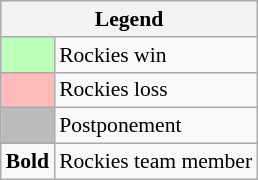<table class="wikitable" style="font-size:90%">
<tr>
<th colspan="2">Legend</th>
</tr>
<tr>
<td bgcolor="#bbffbb"> </td>
<td>Rockies win</td>
</tr>
<tr>
<td bgcolor="#ffbbbb"> </td>
<td>Rockies loss</td>
</tr>
<tr>
<td bgcolor="#bbbbbb"> </td>
<td>Postponement</td>
</tr>
<tr>
<td><strong>Bold</strong></td>
<td>Rockies team member</td>
</tr>
</table>
